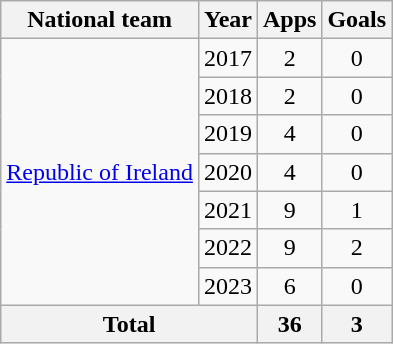<table class="wikitable" style="text-align:center">
<tr>
<th>National team</th>
<th>Year</th>
<th>Apps</th>
<th>Goals</th>
</tr>
<tr>
<td rowspan="7"><a href='#'>Republic of Ireland</a></td>
<td>2017</td>
<td>2</td>
<td>0</td>
</tr>
<tr>
<td>2018</td>
<td>2</td>
<td>0</td>
</tr>
<tr>
<td>2019</td>
<td>4</td>
<td>0</td>
</tr>
<tr>
<td>2020</td>
<td>4</td>
<td>0</td>
</tr>
<tr>
<td>2021</td>
<td>9</td>
<td>1</td>
</tr>
<tr>
<td>2022</td>
<td>9</td>
<td>2</td>
</tr>
<tr>
<td>2023</td>
<td>6</td>
<td>0</td>
</tr>
<tr>
<th colspan="2">Total</th>
<th>36</th>
<th>3</th>
</tr>
</table>
